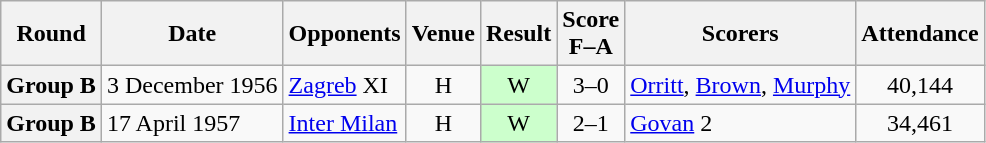<table class="wikitable plainrowheaders" style="text-align:center">
<tr>
<th scope="col">Round</th>
<th scope="col">Date</th>
<th scope="col">Opponents</th>
<th scope="col">Venue</th>
<th scope="col">Result</th>
<th scope="col">Score<br>F–A</th>
<th scope="col">Scorers</th>
<th scope="col">Attendance</th>
</tr>
<tr>
<th scope="row">Group B</th>
<td align="left">3 December 1956</td>
<td align="left"><a href='#'>Zagreb</a> XI</td>
<td>H</td>
<td style=background:#cfc>W</td>
<td>3–0</td>
<td align="left"><a href='#'>Orritt</a>, <a href='#'>Brown</a>, <a href='#'>Murphy</a></td>
<td>40,144</td>
</tr>
<tr>
<th scope="row">Group B</th>
<td align="left">17 April 1957</td>
<td align="left"><a href='#'>Inter Milan</a></td>
<td>H</td>
<td style=background:#cfc>W</td>
<td>2–1</td>
<td align="left"><a href='#'>Govan</a> 2</td>
<td>34,461</td>
</tr>
</table>
